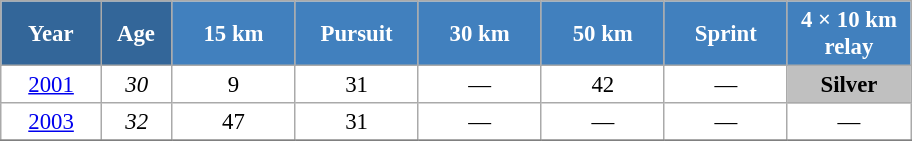<table class="wikitable" style="font-size:95%; text-align:center; border:grey solid 1px; border-collapse:collapse; background:#ffffff;">
<tr>
<th style="background-color:#369; color:white; width:60px;"> Year </th>
<th style="background-color:#369; color:white; width:40px;"> Age </th>
<th style="background-color:#4180be; color:white; width:75px;"> 15 km </th>
<th style="background-color:#4180be; color:white; width:75px;"> Pursuit </th>
<th style="background-color:#4180be; color:white; width:75px;"> 30 km </th>
<th style="background-color:#4180be; color:white; width:75px;"> 50 km </th>
<th style="background-color:#4180be; color:white; width:75px;"> Sprint </th>
<th style="background-color:#4180be; color:white; width:75px;"> 4 × 10 km <br> relay </th>
</tr>
<tr>
<td><a href='#'>2001</a></td>
<td><em>30</em></td>
<td>9</td>
<td>31</td>
<td>—</td>
<td>42</td>
<td>—</td>
<td style="background:silver;"><strong>Silver</strong></td>
</tr>
<tr>
<td><a href='#'>2003</a></td>
<td><em>32</em></td>
<td>47</td>
<td>31</td>
<td>—</td>
<td>—</td>
<td>—</td>
<td>—</td>
</tr>
<tr>
</tr>
</table>
